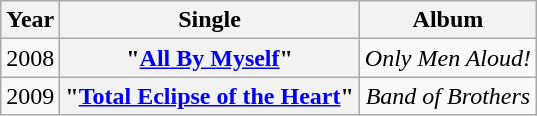<table class="wikitable plainrowheaders" style="text-align:center;">
<tr>
<th scope="col">Year</th>
<th scope="col">Single</th>
<th scope="col">Album</th>
</tr>
<tr>
<td>2008</td>
<th scope="row">"<a href='#'>All By Myself</a>"</th>
<td><em>Only Men Aloud!</em></td>
</tr>
<tr>
<td>2009</td>
<th scope="row">"<a href='#'>Total Eclipse of the Heart</a>"</th>
<td><em>Band of Brothers</em></td>
</tr>
</table>
